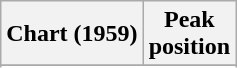<table class="wikitable sortable">
<tr>
<th align="center">Chart (1959)</th>
<th align="center">Peak<br>position</th>
</tr>
<tr>
</tr>
<tr>
</tr>
</table>
